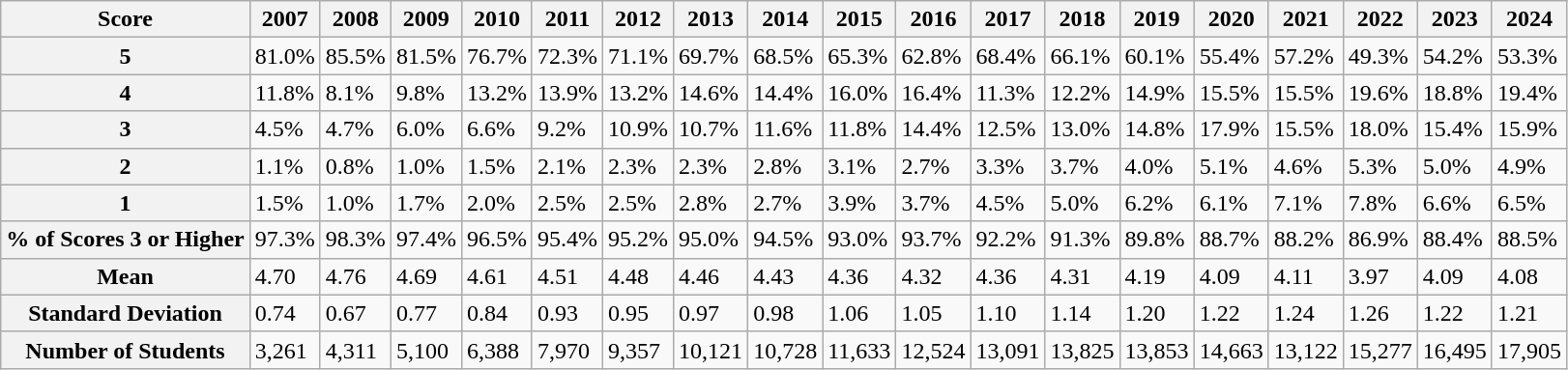<table class="wikitable">
<tr>
<th>Score</th>
<th>2007</th>
<th>2008</th>
<th>2009</th>
<th>2010</th>
<th>2011</th>
<th>2012</th>
<th>2013</th>
<th>2014</th>
<th>2015</th>
<th>2016</th>
<th>2017</th>
<th>2018</th>
<th>2019</th>
<th>2020</th>
<th>2021</th>
<th>2022</th>
<th>2023</th>
<th>2024</th>
</tr>
<tr>
<th>5</th>
<td>81.0%</td>
<td>85.5%</td>
<td>81.5%</td>
<td>76.7%</td>
<td>72.3%</td>
<td>71.1%</td>
<td>69.7%</td>
<td>68.5%</td>
<td>65.3%</td>
<td>62.8%</td>
<td>68.4%</td>
<td>66.1%</td>
<td>60.1%</td>
<td>55.4%</td>
<td>57.2%</td>
<td>49.3%</td>
<td>54.2%</td>
<td>53.3%</td>
</tr>
<tr>
<th>4</th>
<td>11.8%</td>
<td>8.1%</td>
<td>9.8%</td>
<td>13.2%</td>
<td>13.9%</td>
<td>13.2%</td>
<td>14.6%</td>
<td>14.4%</td>
<td>16.0%</td>
<td>16.4%</td>
<td>11.3%</td>
<td>12.2%</td>
<td>14.9%</td>
<td>15.5%</td>
<td>15.5%</td>
<td>19.6%</td>
<td>18.8%</td>
<td>19.4%</td>
</tr>
<tr>
<th>3</th>
<td>4.5%</td>
<td>4.7%</td>
<td>6.0%</td>
<td>6.6%</td>
<td>9.2%</td>
<td>10.9%</td>
<td>10.7%</td>
<td>11.6%</td>
<td>11.8%</td>
<td>14.4%</td>
<td>12.5%</td>
<td>13.0%</td>
<td>14.8%</td>
<td>17.9%</td>
<td>15.5%</td>
<td>18.0%</td>
<td>15.4%</td>
<td>15.9%</td>
</tr>
<tr>
<th>2</th>
<td>1.1%</td>
<td>0.8%</td>
<td>1.0%</td>
<td>1.5%</td>
<td>2.1%</td>
<td>2.3%</td>
<td>2.3%</td>
<td>2.8%</td>
<td>3.1%</td>
<td>2.7%</td>
<td>3.3%</td>
<td>3.7%</td>
<td>4.0%</td>
<td>5.1%</td>
<td>4.6%</td>
<td>5.3%</td>
<td>5.0%</td>
<td>4.9%</td>
</tr>
<tr>
<th>1</th>
<td>1.5%</td>
<td>1.0%</td>
<td>1.7%</td>
<td>2.0%</td>
<td>2.5%</td>
<td>2.5%</td>
<td>2.8%</td>
<td>2.7%</td>
<td>3.9%</td>
<td>3.7%</td>
<td>4.5%</td>
<td>5.0%</td>
<td>6.2%</td>
<td>6.1%</td>
<td>7.1%</td>
<td>7.8%</td>
<td>6.6%</td>
<td>6.5%</td>
</tr>
<tr>
<th>% of Scores 3 or Higher</th>
<td>97.3%</td>
<td>98.3%</td>
<td>97.4%</td>
<td>96.5%</td>
<td>95.4%</td>
<td>95.2%</td>
<td>95.0%</td>
<td>94.5%</td>
<td>93.0%</td>
<td>93.7%</td>
<td>92.2%</td>
<td>91.3%</td>
<td>89.8%</td>
<td>88.7%</td>
<td>88.2%</td>
<td>86.9%</td>
<td>88.4%</td>
<td>88.5%</td>
</tr>
<tr>
<th>Mean</th>
<td>4.70</td>
<td>4.76</td>
<td>4.69</td>
<td>4.61</td>
<td>4.51</td>
<td>4.48</td>
<td>4.46</td>
<td>4.43</td>
<td>4.36</td>
<td>4.32</td>
<td>4.36</td>
<td>4.31</td>
<td>4.19</td>
<td>4.09</td>
<td>4.11</td>
<td>3.97</td>
<td>4.09</td>
<td>4.08</td>
</tr>
<tr>
<th>Standard Deviation</th>
<td>0.74</td>
<td>0.67</td>
<td>0.77</td>
<td>0.84</td>
<td>0.93</td>
<td>0.95</td>
<td>0.97</td>
<td>0.98</td>
<td>1.06</td>
<td>1.05</td>
<td>1.10</td>
<td>1.14</td>
<td>1.20</td>
<td>1.22</td>
<td>1.24</td>
<td>1.26</td>
<td>1.22</td>
<td>1.21</td>
</tr>
<tr>
<th>Number of Students</th>
<td>3,261</td>
<td>4,311</td>
<td>5,100</td>
<td>6,388</td>
<td>7,970</td>
<td>9,357</td>
<td>10,121</td>
<td>10,728</td>
<td>11,633</td>
<td>12,524</td>
<td>13,091</td>
<td>13,825</td>
<td>13,853</td>
<td>14,663</td>
<td>13,122</td>
<td>15,277</td>
<td>16,495</td>
<td>17,905</td>
</tr>
</table>
